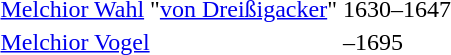<table>
<tr>
<td><a href='#'>Melchior Wahl</a> "<a href='#'>von Dreißigacker</a>"</td>
<td>1630–1647</td>
</tr>
<tr>
<td><a href='#'>Melchior Vogel</a></td>
<td>–1695</td>
</tr>
<tr>
</tr>
</table>
